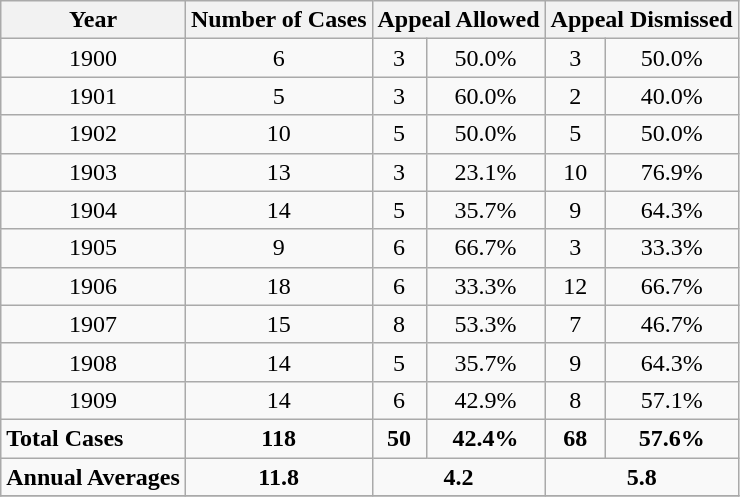<table class="wikitable sortable">
<tr>
<th>Year</th>
<th>Number of Cases</th>
<th colspan=2>Appeal Allowed</th>
<th colspan=2>Appeal Dismissed</th>
</tr>
<tr>
<td style="text-align: center;">1900</td>
<td style="text-align: center;">6</td>
<td style="text-align: center;">3</td>
<td style="text-align: center;">50.0%</td>
<td style="text-align: center;">3</td>
<td style="text-align: center;">50.0%</td>
</tr>
<tr>
<td style="text-align: center;">1901</td>
<td style="text-align: center;">5</td>
<td style="text-align: center;">3</td>
<td style="text-align: center;">60.0%</td>
<td style="text-align: center;">2</td>
<td style="text-align: center;">40.0%</td>
</tr>
<tr>
<td style="text-align: center;">1902</td>
<td style="text-align: center;">10</td>
<td style="text-align: center;">5</td>
<td style="text-align: center;">50.0%</td>
<td style="text-align: center;">5</td>
<td style="text-align: center;">50.0%</td>
</tr>
<tr>
<td style="text-align: center;">1903</td>
<td style="text-align: center;">13</td>
<td style="text-align: center;">3</td>
<td style="text-align: center;">23.1%</td>
<td style="text-align: center;">10</td>
<td style="text-align: center;">76.9%</td>
</tr>
<tr>
<td style="text-align: center;">1904</td>
<td style="text-align: center;">14</td>
<td style="text-align: center;">5</td>
<td style="text-align: center;">35.7%</td>
<td style="text-align: center;">9</td>
<td style="text-align: center;">64.3%</td>
</tr>
<tr>
<td style="text-align: center;">1905</td>
<td style="text-align: center;">9</td>
<td style="text-align: center;">6</td>
<td style="text-align: center;">66.7%</td>
<td style="text-align: center;">3</td>
<td style="text-align: center;">33.3%</td>
</tr>
<tr>
<td style="text-align: center;">1906</td>
<td style="text-align: center;">18</td>
<td style="text-align: center;">6</td>
<td style="text-align: center;">33.3%</td>
<td style="text-align: center;">12</td>
<td style="text-align: center;">66.7%</td>
</tr>
<tr>
<td style="text-align: center;">1907</td>
<td style="text-align: center;">15</td>
<td style="text-align: center;">8</td>
<td style="text-align: center;">53.3%</td>
<td style="text-align: center;">7</td>
<td style="text-align: center;">46.7%</td>
</tr>
<tr>
<td style="text-align: center;">1908</td>
<td style="text-align: center;">14</td>
<td style="text-align: center;">5</td>
<td style="text-align: center;">35.7%</td>
<td style="text-align: center;">9</td>
<td style="text-align: center;">64.3%</td>
</tr>
<tr>
<td style="text-align: center;">1909</td>
<td style="text-align: center;">14</td>
<td style="text-align: center;">6</td>
<td style="text-align: center;">42.9%</td>
<td style="text-align: center;">8</td>
<td style="text-align: center;">57.1%</td>
</tr>
<tr>
<td><strong>Total Cases</strong></td>
<td style="text-align: center;"><strong>118</strong></td>
<td style="text-align: center;"><strong>50</strong></td>
<td style="text-align: center;"><strong>42.4%</strong></td>
<td style="text-align: center;"><strong>68</strong></td>
<td style="text-align: center;"><strong>57.6%</strong></td>
</tr>
<tr>
<td><strong>Annual Averages</strong></td>
<td style="text-align: center;"><strong>11.8</strong></td>
<td colspan=2 style="text-align:center;"><strong>4.2</strong></td>
<td colspan=2 style="text-align:center;"><strong>5.8</strong></td>
</tr>
<tr>
</tr>
</table>
